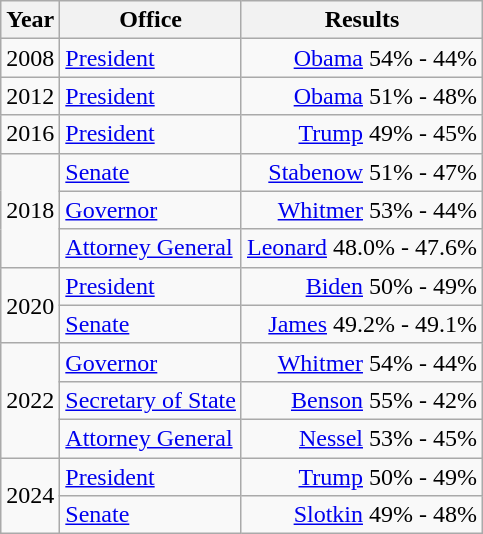<table class=wikitable>
<tr>
<th>Year</th>
<th>Office</th>
<th>Results</th>
</tr>
<tr>
<td>2008</td>
<td><a href='#'>President</a></td>
<td align="right" ><a href='#'>Obama</a> 54% - 44%</td>
</tr>
<tr>
<td>2012</td>
<td><a href='#'>President</a></td>
<td align="right" ><a href='#'>Obama</a> 51% - 48%</td>
</tr>
<tr>
<td>2016</td>
<td><a href='#'>President</a></td>
<td align="right" ><a href='#'>Trump</a> 49% - 45%</td>
</tr>
<tr>
<td rowspan=3>2018</td>
<td><a href='#'>Senate</a></td>
<td align="right" ><a href='#'>Stabenow</a> 51% - 47%</td>
</tr>
<tr>
<td><a href='#'>Governor</a></td>
<td align="right" ><a href='#'>Whitmer</a> 53% - 44%</td>
</tr>
<tr>
<td><a href='#'>Attorney General</a></td>
<td align="right" ><a href='#'>Leonard</a> 48.0% - 47.6%</td>
</tr>
<tr>
<td rowspan=2>2020</td>
<td><a href='#'>President</a></td>
<td align="right" ><a href='#'>Biden</a> 50% - 49%</td>
</tr>
<tr>
<td><a href='#'>Senate</a></td>
<td align="right" ><a href='#'>James</a> 49.2% - 49.1%</td>
</tr>
<tr>
<td rowspan=3>2022</td>
<td><a href='#'>Governor</a></td>
<td align="right" ><a href='#'>Whitmer</a> 54% - 44%</td>
</tr>
<tr>
<td><a href='#'>Secretary of State</a></td>
<td align="right" ><a href='#'>Benson</a> 55% - 42%</td>
</tr>
<tr>
<td><a href='#'>Attorney General</a></td>
<td align="right" ><a href='#'>Nessel</a> 53% - 45%</td>
</tr>
<tr>
<td rowspan=2>2024</td>
<td><a href='#'>President</a></td>
<td align="right" ><a href='#'>Trump</a> 50% - 49%</td>
</tr>
<tr>
<td><a href='#'>Senate</a></td>
<td align="right" ><a href='#'>Slotkin</a> 49% - 48%</td>
</tr>
</table>
